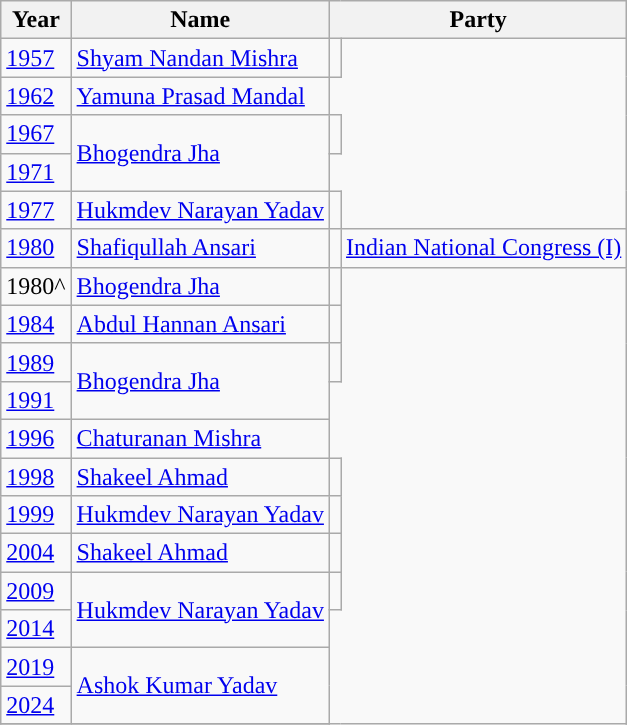<table class="wikitable">
<tr>
<th>Year</th>
<th>Name</th>
<th colspan=2>Party</th>
</tr>
<tr>
<td><a href='#'>1957</a></td>
<td><a href='#'>Shyam Nandan Mishra</a></td>
<td></td>
</tr>
<tr>
<td><a href='#'>1962</a></td>
<td><a href='#'>Yamuna Prasad Mandal</a></td>
</tr>
<tr>
<td><a href='#'>1967</a></td>
<td rowspan="2"><a href='#'>Bhogendra Jha</a></td>
<td></td>
</tr>
<tr>
<td><a href='#'>1971</a></td>
</tr>
<tr>
<td><a href='#'>1977</a></td>
<td><a href='#'>Hukmdev Narayan Yadav</a></td>
<td></td>
</tr>
<tr>
<td><a href='#'>1980</a></td>
<td><a href='#'>Shafiqullah Ansari</a></td>
<td style="background-color: "></td>
<td><a href='#'>Indian National Congress (I)</a></td>
</tr>
<tr>
<td>1980^</td>
<td><a href='#'>Bhogendra Jha</a></td>
<td></td>
</tr>
<tr>
<td><a href='#'>1984</a></td>
<td><a href='#'>Abdul Hannan Ansari</a></td>
<td></td>
</tr>
<tr>
<td><a href='#'>1989</a></td>
<td rowspan="2"><a href='#'>Bhogendra Jha</a></td>
<td></td>
</tr>
<tr>
<td><a href='#'>1991</a></td>
</tr>
<tr>
<td><a href='#'>1996</a></td>
<td><a href='#'>Chaturanan Mishra</a></td>
</tr>
<tr>
<td><a href='#'>1998</a></td>
<td><a href='#'>Shakeel Ahmad</a></td>
<td></td>
</tr>
<tr>
<td><a href='#'>1999</a></td>
<td><a href='#'>Hukmdev Narayan Yadav</a></td>
<td></td>
</tr>
<tr>
<td><a href='#'>2004</a></td>
<td><a href='#'>Shakeel Ahmad</a></td>
<td></td>
</tr>
<tr>
<td><a href='#'>2009</a></td>
<td rowspan="2"><a href='#'>Hukmdev Narayan Yadav</a></td>
<td></td>
</tr>
<tr>
<td><a href='#'>2014</a></td>
</tr>
<tr>
<td><a href='#'>2019</a></td>
<td rowspan="2"><a href='#'>Ashok Kumar Yadav</a></td>
</tr>
<tr>
<td><a href='#'>2024</a></td>
</tr>
<tr>
</tr>
</table>
